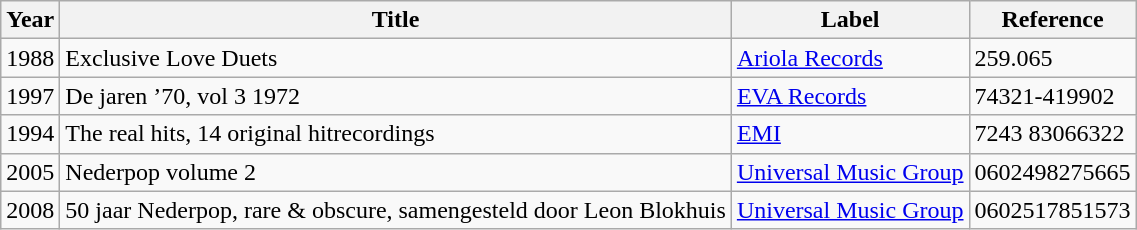<table class="wikitable">
<tr>
<th>Year</th>
<th>Title</th>
<th>Label</th>
<th>Reference</th>
</tr>
<tr>
<td>1988</td>
<td>Exclusive Love Duets</td>
<td><a href='#'>Ariola Records</a></td>
<td>259.065</td>
</tr>
<tr>
<td>1997</td>
<td>De jaren ’70, vol 3 1972</td>
<td><a href='#'>EVA Records</a></td>
<td>74321-419902</td>
</tr>
<tr>
<td>1994</td>
<td>The real hits, 14 original hitrecordings</td>
<td><a href='#'>EMI</a></td>
<td>7243 83066322</td>
</tr>
<tr>
<td>2005</td>
<td>Nederpop volume 2</td>
<td><a href='#'>Universal Music Group</a></td>
<td>0602498275665</td>
</tr>
<tr>
<td>2008</td>
<td>50 jaar Nederpop, rare & obscure, samengesteld door Leon Blokhuis</td>
<td><a href='#'>Universal Music Group</a></td>
<td>0602517851573</td>
</tr>
</table>
